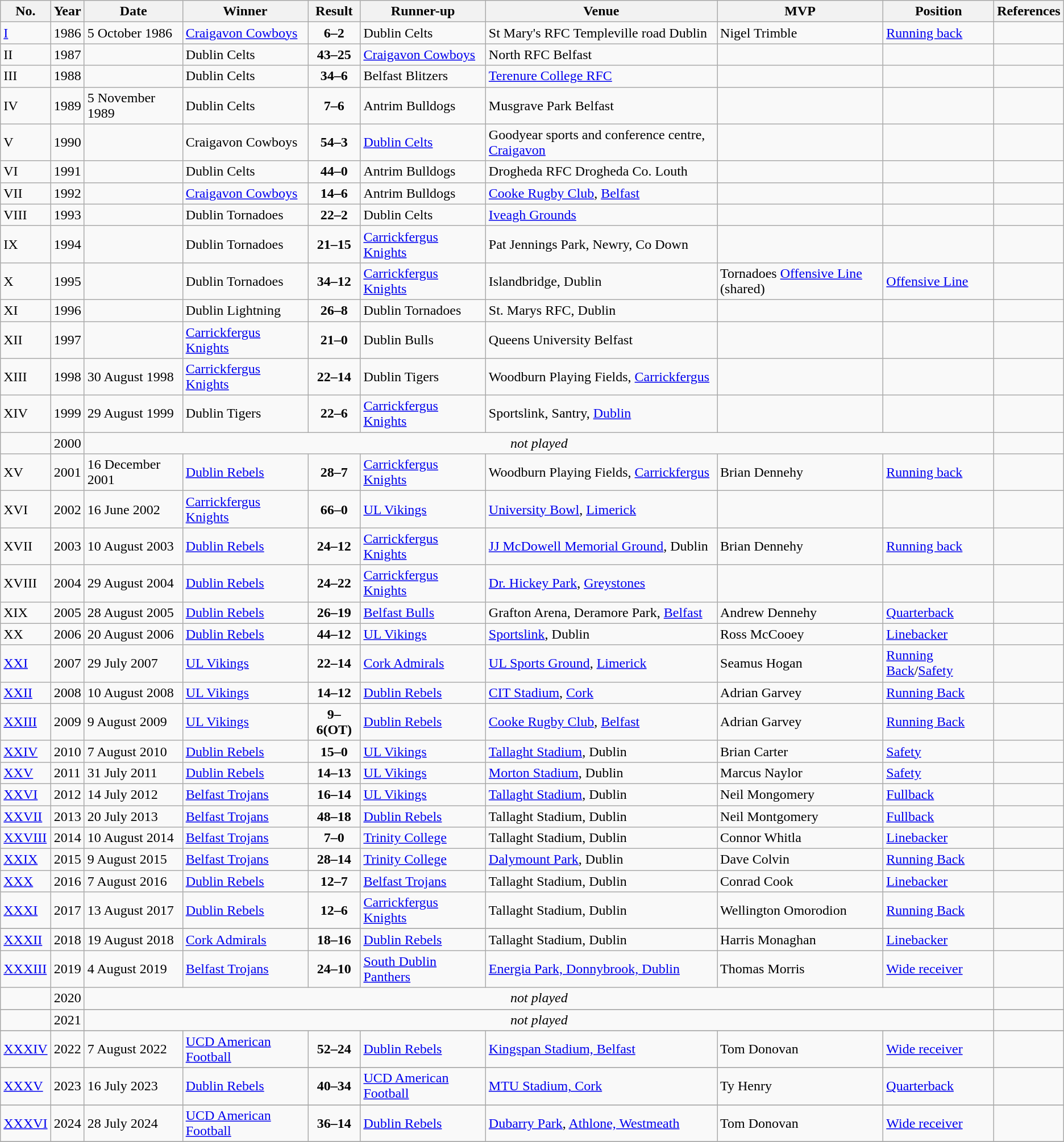<table class="wikitable">
<tr>
<th>No.</th>
<th>Year</th>
<th>Date</th>
<th>Winner</th>
<th>Result</th>
<th>Runner-up</th>
<th>Venue</th>
<th>MVP</th>
<th>Position</th>
<th>References</th>
</tr>
<tr>
<td><a href='#'>I</a></td>
<td>1986</td>
<td>5 October 1986</td>
<td><a href='#'>Craigavon Cowboys</a></td>
<td style="text-align:center;"><strong>6–2</strong></td>
<td>Dublin Celts</td>
<td>St Mary's RFC Templeville road Dublin</td>
<td>Nigel Trimble</td>
<td><a href='#'>Running back</a></td>
<td></td>
</tr>
<tr>
<td>II</td>
<td>1987</td>
<td></td>
<td>Dublin Celts</td>
<td style="text-align:center;"><strong>43–25</strong></td>
<td><a href='#'>Craigavon Cowboys</a></td>
<td>North RFC Belfast</td>
<td></td>
<td></td>
<td></td>
</tr>
<tr>
<td>III</td>
<td>1988</td>
<td></td>
<td>Dublin Celts</td>
<td style="text-align:center;"><strong>34–6</strong></td>
<td>Belfast Blitzers</td>
<td><a href='#'>Terenure College RFC</a></td>
<td></td>
<td></td>
<td></td>
</tr>
<tr>
<td>IV</td>
<td>1989</td>
<td>5 November 1989</td>
<td>Dublin Celts</td>
<td style="text-align:center;"><strong>7–6</strong></td>
<td>Antrim Bulldogs</td>
<td>Musgrave Park Belfast</td>
<td></td>
<td></td>
<td></td>
</tr>
<tr>
<td>V</td>
<td>1990</td>
<td></td>
<td>Craigavon Cowboys</td>
<td style="text-align:center;"><strong>54–3</strong></td>
<td><a href='#'>Dublin Celts</a></td>
<td>Goodyear sports and conference centre, <a href='#'>Craigavon</a></td>
<td></td>
<td></td>
<td></td>
</tr>
<tr>
<td>VI</td>
<td>1991</td>
<td></td>
<td>Dublin Celts</td>
<td style="text-align:center;"><strong>44–0</strong></td>
<td>Antrim Bulldogs</td>
<td>Drogheda RFC Drogheda Co. Louth</td>
<td></td>
<td></td>
<td></td>
</tr>
<tr>
<td>VII</td>
<td>1992</td>
<td></td>
<td><a href='#'>Craigavon Cowboys</a></td>
<td style="text-align:center;"><strong>14–6</strong></td>
<td>Antrim Bulldogs</td>
<td><a href='#'>Cooke Rugby Club</a>, <a href='#'>Belfast</a></td>
<td></td>
<td></td>
<td></td>
</tr>
<tr>
<td>VIII</td>
<td>1993</td>
<td></td>
<td>Dublin Tornadoes</td>
<td style="text-align:center;"><strong>22–2</strong></td>
<td>Dublin Celts</td>
<td><a href='#'>Iveagh Grounds</a></td>
<td></td>
<td></td>
<td></td>
</tr>
<tr>
<td>IX</td>
<td>1994</td>
<td></td>
<td>Dublin Tornadoes</td>
<td style="text-align:center;"><strong>21–15</strong></td>
<td><a href='#'>Carrickfergus Knights</a></td>
<td>Pat Jennings Park, Newry, Co Down</td>
<td></td>
<td></td>
<td></td>
</tr>
<tr>
<td>X</td>
<td>1995</td>
<td></td>
<td>Dublin Tornadoes</td>
<td style="text-align:center;"><strong>34–12</strong></td>
<td><a href='#'>Carrickfergus Knights</a></td>
<td>Islandbridge, Dublin</td>
<td>Tornadoes <a href='#'>Offensive Line</a> (shared)</td>
<td><a href='#'>Offensive Line</a></td>
<td></td>
</tr>
<tr>
<td>XI</td>
<td>1996</td>
<td></td>
<td>Dublin Lightning</td>
<td style="text-align:center;"><strong>26–8</strong></td>
<td>Dublin Tornadoes</td>
<td>St. Marys RFC, Dublin</td>
<td></td>
<td></td>
<td></td>
</tr>
<tr>
<td>XII</td>
<td>1997</td>
<td></td>
<td><a href='#'>Carrickfergus Knights</a></td>
<td style="text-align:center;"><strong>21–0</strong></td>
<td>Dublin Bulls</td>
<td>Queens University Belfast</td>
<td></td>
<td></td>
<td></td>
</tr>
<tr>
<td>XIII</td>
<td>1998</td>
<td>30 August 1998</td>
<td><a href='#'>Carrickfergus Knights</a></td>
<td style="text-align:center;"><strong>22–14</strong></td>
<td>Dublin Tigers</td>
<td>Woodburn Playing Fields, <a href='#'>Carrickfergus</a></td>
<td></td>
<td></td>
<td></td>
</tr>
<tr>
<td>XIV</td>
<td>1999</td>
<td>29 August 1999</td>
<td>Dublin Tigers</td>
<td style="text-align:center;"><strong>22–6</strong></td>
<td><a href='#'>Carrickfergus Knights</a></td>
<td>Sportslink, Santry, <a href='#'>Dublin</a></td>
<td></td>
<td></td>
<td></td>
</tr>
<tr>
<td></td>
<td>2000</td>
<td colspan="7" style="text-align:center;"><em>not played</em></td>
<td></td>
</tr>
<tr>
<td>XV</td>
<td>2001</td>
<td>16 December 2001</td>
<td><a href='#'>Dublin Rebels</a></td>
<td style="text-align:center;"><strong>28–7</strong></td>
<td><a href='#'>Carrickfergus Knights</a></td>
<td>Woodburn Playing Fields, <a href='#'>Carrickfergus</a></td>
<td>Brian Dennehy</td>
<td><a href='#'>Running back</a></td>
<td></td>
</tr>
<tr>
<td>XVI</td>
<td>2002</td>
<td>16 June 2002</td>
<td><a href='#'>Carrickfergus Knights</a></td>
<td style="text-align:center;"><strong>66–0</strong></td>
<td><a href='#'>UL Vikings</a></td>
<td><a href='#'>University Bowl</a>, <a href='#'>Limerick</a></td>
<td></td>
<td></td>
<td></td>
</tr>
<tr>
<td>XVII</td>
<td>2003</td>
<td>10 August 2003</td>
<td><a href='#'>Dublin Rebels</a></td>
<td style="text-align:center;"><strong>24–12</strong></td>
<td><a href='#'>Carrickfergus Knights</a></td>
<td><a href='#'>JJ McDowell Memorial Ground</a>, Dublin</td>
<td>Brian Dennehy</td>
<td><a href='#'>Running back</a></td>
<td></td>
</tr>
<tr>
<td>XVIII</td>
<td>2004</td>
<td>29 August 2004</td>
<td><a href='#'>Dublin Rebels</a></td>
<td style="text-align:center;"><strong>24–22</strong></td>
<td><a href='#'>Carrickfergus Knights</a></td>
<td><a href='#'>Dr. Hickey Park</a>, <a href='#'>Greystones</a></td>
<td></td>
<td></td>
<td></td>
</tr>
<tr>
<td>XIX</td>
<td>2005</td>
<td>28 August 2005</td>
<td><a href='#'>Dublin Rebels</a></td>
<td style="text-align:center;"><strong>26–19</strong></td>
<td><a href='#'>Belfast Bulls</a></td>
<td>Grafton Arena, Deramore Park, <a href='#'>Belfast</a></td>
<td>Andrew Dennehy</td>
<td><a href='#'>Quarterback</a></td>
<td></td>
</tr>
<tr>
<td>XX</td>
<td>2006</td>
<td>20 August 2006</td>
<td><a href='#'>Dublin Rebels</a></td>
<td style="text-align:center;"><strong>44–12</strong></td>
<td><a href='#'>UL Vikings</a></td>
<td><a href='#'>Sportslink</a>, Dublin</td>
<td>Ross McCooey</td>
<td><a href='#'>Linebacker</a></td>
<td></td>
</tr>
<tr>
<td><a href='#'>XXI</a></td>
<td>2007</td>
<td>29 July 2007</td>
<td><a href='#'>UL Vikings</a></td>
<td style="text-align:center;"><strong>22–14</strong></td>
<td><a href='#'>Cork Admirals</a></td>
<td><a href='#'>UL Sports Ground</a>, <a href='#'>Limerick</a></td>
<td>Seamus Hogan</td>
<td><a href='#'>Running Back</a>/<a href='#'>Safety</a></td>
<td></td>
</tr>
<tr>
<td><a href='#'>XXII</a></td>
<td>2008</td>
<td>10 August 2008</td>
<td><a href='#'>UL Vikings</a></td>
<td style="text-align:center;"><strong>14–12</strong></td>
<td><a href='#'>Dublin Rebels</a></td>
<td><a href='#'>CIT Stadium</a>, <a href='#'>Cork</a></td>
<td>Adrian Garvey</td>
<td><a href='#'>Running Back</a></td>
<td></td>
</tr>
<tr>
<td><a href='#'>XXIII</a></td>
<td>2009</td>
<td>9 August 2009</td>
<td><a href='#'>UL Vikings</a></td>
<td style="text-align:center;"><strong>9–6(OT)</strong></td>
<td><a href='#'>Dublin Rebels</a></td>
<td><a href='#'>Cooke Rugby Club</a>, <a href='#'>Belfast</a></td>
<td>Adrian Garvey</td>
<td><a href='#'>Running Back</a></td>
<td></td>
</tr>
<tr>
<td><a href='#'>XXIV</a></td>
<td>2010</td>
<td>7 August 2010</td>
<td><a href='#'>Dublin Rebels</a></td>
<td style="text-align:center;"><strong>15–0</strong></td>
<td><a href='#'>UL Vikings</a></td>
<td><a href='#'>Tallaght Stadium</a>, Dublin</td>
<td>Brian Carter</td>
<td><a href='#'>Safety</a></td>
<td></td>
</tr>
<tr>
<td><a href='#'>XXV</a></td>
<td>2011</td>
<td>31 July 2011</td>
<td><a href='#'>Dublin Rebels</a></td>
<td style="text-align:center;"><strong>14–13</strong></td>
<td><a href='#'>UL Vikings</a></td>
<td><a href='#'>Morton Stadium</a>, Dublin</td>
<td>Marcus Naylor</td>
<td><a href='#'>Safety</a></td>
<td></td>
</tr>
<tr>
<td><a href='#'>XXVI</a></td>
<td>2012</td>
<td>14 July 2012</td>
<td><a href='#'>Belfast Trojans</a></td>
<td style="text-align:center;"><strong>16–14</strong></td>
<td><a href='#'>UL Vikings</a></td>
<td><a href='#'>Tallaght Stadium</a>, Dublin</td>
<td>Neil Mongomery</td>
<td><a href='#'>Fullback</a></td>
<td></td>
</tr>
<tr>
<td><a href='#'>XXVII</a></td>
<td>2013</td>
<td>20 July 2013</td>
<td><a href='#'>Belfast Trojans</a></td>
<td style="text-align:center;"><strong>48–18</strong></td>
<td><a href='#'>Dublin Rebels</a></td>
<td>Tallaght Stadium, Dublin</td>
<td>Neil Montgomery</td>
<td><a href='#'>Fullback</a></td>
<td></td>
</tr>
<tr>
<td><a href='#'>XXVIII</a></td>
<td>2014</td>
<td>10 August 2014</td>
<td><a href='#'>Belfast Trojans</a></td>
<td style="text-align:center;"><strong>7–0</strong></td>
<td><a href='#'>Trinity College</a></td>
<td>Tallaght Stadium, Dublin</td>
<td>Connor Whitla</td>
<td><a href='#'>Linebacker</a></td>
<td></td>
</tr>
<tr>
<td><a href='#'>XXIX</a></td>
<td>2015</td>
<td>9 August 2015</td>
<td><a href='#'>Belfast Trojans</a></td>
<td style="text-align:center;"><strong>28–14</strong></td>
<td><a href='#'>Trinity College</a></td>
<td><a href='#'>Dalymount Park</a>, Dublin</td>
<td>Dave Colvin</td>
<td><a href='#'>Running Back</a></td>
<td></td>
</tr>
<tr>
<td><a href='#'>XXX</a></td>
<td>2016</td>
<td>7 August 2016</td>
<td><a href='#'>Dublin Rebels</a></td>
<td style="text-align:center;"><strong>12–7</strong></td>
<td><a href='#'>Belfast Trojans</a></td>
<td>Tallaght Stadium, Dublin</td>
<td>Conrad Cook</td>
<td><a href='#'>Linebacker</a></td>
<td></td>
</tr>
<tr>
<td><a href='#'>XXXI</a></td>
<td>2017</td>
<td>13 August 2017</td>
<td><a href='#'>Dublin Rebels</a></td>
<td style="text-align:center;"><strong>12–6</strong></td>
<td><a href='#'>Carrickfergus Knights</a></td>
<td>Tallaght Stadium, Dublin</td>
<td>Wellington Omorodion</td>
<td><a href='#'>Running Back</a></td>
<td></td>
</tr>
<tr>
</tr>
<tr>
<td><a href='#'>XXXII</a></td>
<td>2018</td>
<td>19 August 2018</td>
<td><a href='#'>Cork Admirals</a></td>
<td style="text-align:center;"><strong>18–16</strong></td>
<td><a href='#'>Dublin Rebels</a></td>
<td>Tallaght Stadium, Dublin</td>
<td>Harris Monaghan</td>
<td><a href='#'>Linebacker</a></td>
<td></td>
</tr>
<tr>
<td><a href='#'>XXXIII</a></td>
<td>2019</td>
<td>4 August 2019</td>
<td><a href='#'>Belfast Trojans</a></td>
<td style="text-align:center;"><strong>24–10</strong></td>
<td><a href='#'>South Dublin Panthers</a></td>
<td><a href='#'>Energia Park, Donnybrook, Dublin</a></td>
<td>Thomas Morris</td>
<td><a href='#'>Wide receiver</a></td>
<td></td>
</tr>
<tr>
<td></td>
<td>2020</td>
<td colspan="7" style="text-align:center;"><em>not played</em></td>
<td></td>
</tr>
<tr>
</tr>
<tr>
<td></td>
<td>2021</td>
<td colspan="7" style="text-align:center;"><em>not played</em></td>
<td></td>
</tr>
<tr>
</tr>
<tr>
<td><a href='#'>XXXIV</a></td>
<td>2022</td>
<td>7 August 2022</td>
<td><a href='#'>UCD American Football</a></td>
<td style="text-align:center;"><strong>52–24</strong></td>
<td><a href='#'>Dublin Rebels</a></td>
<td><a href='#'>Kingspan Stadium, Belfast</a></td>
<td>Tom Donovan</td>
<td><a href='#'>Wide receiver</a></td>
<td></td>
</tr>
<tr>
</tr>
<tr>
<td><a href='#'>XXXV</a></td>
<td>2023</td>
<td>16 July 2023</td>
<td><a href='#'>Dublin Rebels</a></td>
<td style="text-align:center;"><strong>40–34</strong></td>
<td><a href='#'>UCD American Football</a></td>
<td><a href='#'>MTU Stadium, Cork</a></td>
<td>Ty Henry</td>
<td><a href='#'>Quarterback</a></td>
<td></td>
</tr>
<tr>
</tr>
<tr>
<td><a href='#'>XXXVI</a></td>
<td>2024</td>
<td>28 July 2024</td>
<td><a href='#'>UCD American Football</a></td>
<td style="text-align:center;"><strong>36–14</strong></td>
<td><a href='#'>Dublin Rebels</a></td>
<td><a href='#'>Dubarry Park</a>, <a href='#'>Athlone, Westmeath</a></td>
<td>Tom Donovan</td>
<td><a href='#'>Wide receiver</a></td>
<td></td>
</tr>
<tr>
</tr>
</table>
